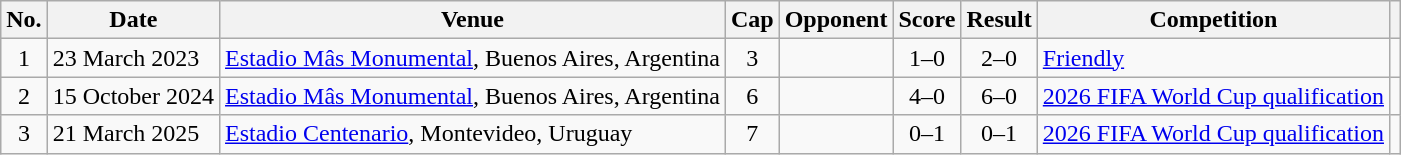<table class="wikitable">
<tr>
<th scope="col">No.</th>
<th scope="col">Date</th>
<th scope="col">Venue</th>
<th scope="col">Cap</th>
<th scope="col">Opponent</th>
<th scope="col">Score</th>
<th scope="col">Result</th>
<th scope="col">Competition</th>
<th scope="col" class="unsortable"></th>
</tr>
<tr>
<td align="center">1</td>
<td>23 March 2023</td>
<td><a href='#'>Estadio Mâs Monumental</a>, Buenos Aires, Argentina</td>
<td align="center">3</td>
<td></td>
<td align="center">1–0</td>
<td align="center">2–0</td>
<td><a href='#'>Friendly</a></td>
<td align="center"></td>
</tr>
<tr>
<td align="center">2</td>
<td>15 October 2024</td>
<td><a href='#'>Estadio Mâs Monumental</a>, Buenos Aires, Argentina</td>
<td align="center">6</td>
<td></td>
<td align="center">4–0</td>
<td align="center">6–0</td>
<td><a href='#'>2026 FIFA World Cup qualification</a></td>
<td align="center"></td>
</tr>
<tr>
<td align="center">3</td>
<td>21 March 2025</td>
<td><a href='#'>Estadio Centenario</a>, Montevideo, Uruguay</td>
<td align="center">7</td>
<td></td>
<td align="center">0–1</td>
<td align="center">0–1</td>
<td><a href='#'>2026 FIFA World Cup qualification</a></td>
<td align="center"></td>
</tr>
</table>
